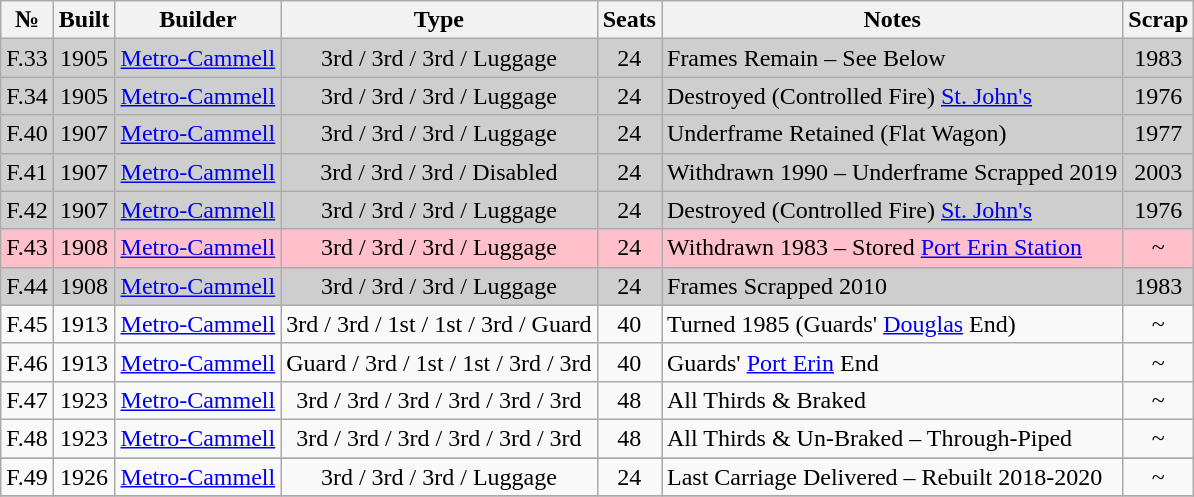<table class="wikitable">
<tr>
<th>№</th>
<th>Built</th>
<th>Builder</th>
<th>Type</th>
<th>Seats</th>
<th>Notes</th>
<th>Scrap</th>
</tr>
<tr bgcolor=#cecece>
<td align="center">F.33</td>
<td align="center">1905</td>
<td align="center"><a href='#'>Metro-Cammell</a></td>
<td align="center">3rd / 3rd / 3rd / Luggage</td>
<td align="center">24</td>
<td>Frames Remain – See Below</td>
<td align="center">1983</td>
</tr>
<tr bgcolor=#cecece>
<td align="center">F.34</td>
<td align="center">1905</td>
<td align="center"><a href='#'>Metro-Cammell</a></td>
<td align="center">3rd / 3rd / 3rd / Luggage</td>
<td align="center">24</td>
<td>Destroyed (Controlled Fire) <a href='#'>St. John's</a></td>
<td align="center">1976</td>
</tr>
<tr bgcolor=#cecece>
<td align="center">F.40</td>
<td align="center">1907</td>
<td align="center"><a href='#'>Metro-Cammell</a></td>
<td align="center">3rd / 3rd / 3rd / Luggage</td>
<td align="center">24</td>
<td>Underframe Retained (Flat Wagon)</td>
<td align="center">1977</td>
</tr>
<tr bgcolor=#cecece>
<td align="center">F.41</td>
<td align="center">1907</td>
<td align="center"><a href='#'>Metro-Cammell</a></td>
<td align="center">3rd / 3rd / 3rd / Disabled</td>
<td align="center">24</td>
<td>Withdrawn 1990 – Underframe Scrapped 2019</td>
<td align="center">2003</td>
</tr>
<tr bgcolor=#cecece>
<td align="center">F.42</td>
<td align="center">1907</td>
<td align="center"><a href='#'>Metro-Cammell</a></td>
<td align="center">3rd / 3rd / 3rd / Luggage</td>
<td align="center">24</td>
<td>Destroyed (Controlled Fire) <a href='#'>St. John's</a></td>
<td align="center">1976</td>
</tr>
<tr bgcolor=#ffc0cb>
<td align="center">F.43</td>
<td align="center">1908</td>
<td align="center"><a href='#'>Metro-Cammell</a></td>
<td align="center">3rd / 3rd / 3rd / Luggage</td>
<td align="center">24</td>
<td>Withdrawn 1983 – Stored <a href='#'>Port Erin Station</a></td>
<td align="center">~</td>
</tr>
<tr bgcolor=#cecece>
<td align="center">F.44</td>
<td align="center">1908</td>
<td align="center"><a href='#'>Metro-Cammell</a></td>
<td align="center">3rd / 3rd / 3rd / Luggage</td>
<td align="center">24</td>
<td>Frames Scrapped 2010</td>
<td align="center">1983</td>
</tr>
<tr>
<td align="center">F.45</td>
<td align="center">1913</td>
<td align="center"><a href='#'>Metro-Cammell</a></td>
<td align="center">3rd / 3rd / 1st / 1st / 3rd / Guard</td>
<td align="center">40</td>
<td>Turned 1985 (Guards' <a href='#'>Douglas</a> End)</td>
<td align="center">~</td>
</tr>
<tr>
<td align="center">F.46</td>
<td align="center">1913</td>
<td align="center"><a href='#'>Metro-Cammell</a></td>
<td align="center">Guard / 3rd / 1st / 1st / 3rd / 3rd</td>
<td align="center">40</td>
<td>Guards' <a href='#'>Port Erin</a> End</td>
<td align="center">~</td>
</tr>
<tr>
<td align="center">F.47</td>
<td align="center">1923</td>
<td align="center"><a href='#'>Metro-Cammell</a></td>
<td align="center">3rd / 3rd / 3rd / 3rd / 3rd / 3rd</td>
<td align="center">48</td>
<td>All Thirds & Braked</td>
<td align="center">~</td>
</tr>
<tr>
<td align="center">F.48</td>
<td align="center">1923</td>
<td align="center"><a href='#'>Metro-Cammell</a></td>
<td align="center">3rd / 3rd / 3rd / 3rd / 3rd / 3rd</td>
<td align="center">48</td>
<td>All Thirds & Un-Braked – Through-Piped</td>
<td align="center">~</td>
</tr>
<tr>
</tr>
<tr>
<td align="center">F.49</td>
<td align="center">1926</td>
<td align="center"><a href='#'>Metro-Cammell</a></td>
<td align="center">3rd / 3rd / 3rd / Luggage</td>
<td align="center">24</td>
<td>Last Carriage Delivered – Rebuilt 2018-2020</td>
<td align="center">~</td>
</tr>
<tr>
</tr>
</table>
